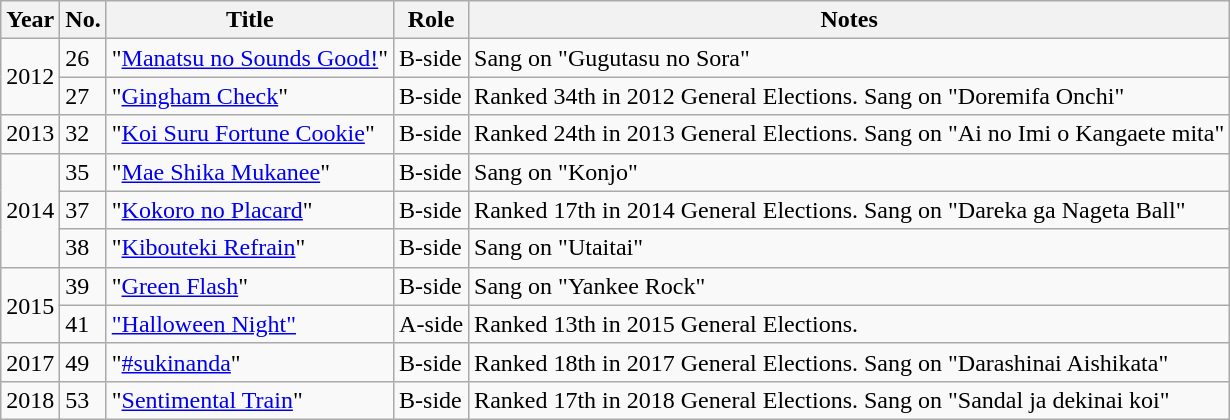<table class="wikitable sortable">
<tr>
<th>Year</th>
<th data-sort-type="number">No. </th>
<th>Title </th>
<th>Role </th>
<th class="unsortable">Notes </th>
</tr>
<tr>
<td rowspan="2">2012</td>
<td>26</td>
<td>"<a href='#'>Manatsu no Sounds Good!</a>"</td>
<td>B-side</td>
<td>Sang on "Gugutasu no Sora"</td>
</tr>
<tr>
<td>27</td>
<td>"<a href='#'>Gingham Check</a>"</td>
<td>B-side</td>
<td>Ranked 34th in 2012 General Elections. Sang on "Doremifa Onchi"</td>
</tr>
<tr>
<td>2013</td>
<td>32</td>
<td>"<a href='#'>Koi Suru Fortune Cookie</a>"</td>
<td>B-side</td>
<td>Ranked 24th in 2013 General Elections. Sang on "Ai no Imi o Kangaete mita"</td>
</tr>
<tr>
<td rowspan="3">2014</td>
<td>35</td>
<td>"<a href='#'>Mae Shika Mukanee</a>"</td>
<td>B-side</td>
<td>Sang on "Konjo"</td>
</tr>
<tr>
<td>37</td>
<td>"<a href='#'>Kokoro no Placard</a>"</td>
<td>B-side</td>
<td>Ranked 17th in 2014 General Elections. Sang on "Dareka ga Nageta Ball"</td>
</tr>
<tr>
<td>38</td>
<td>"<a href='#'>Kibouteki Refrain</a>"</td>
<td>B-side</td>
<td>Sang on "Utaitai"</td>
</tr>
<tr>
<td rowspan="2">2015</td>
<td>39</td>
<td>"<a href='#'>Green Flash</a>"</td>
<td>B-side</td>
<td>Sang on "Yankee Rock"</td>
</tr>
<tr>
<td>41</td>
<td><a href='#'>"Halloween Night"</a></td>
<td>A-side</td>
<td>Ranked 13th in 2015 General Elections.</td>
</tr>
<tr>
<td>2017</td>
<td>49</td>
<td>"<a href='#'>#sukinanda</a>"</td>
<td>B-side</td>
<td>Ranked 18th in 2017 General Elections. Sang on "Darashinai Aishikata"</td>
</tr>
<tr>
<td>2018</td>
<td>53</td>
<td>"<a href='#'>Sentimental Train</a>"</td>
<td>B-side</td>
<td>Ranked 17th in 2018 General Elections. Sang on "Sandal ja dekinai koi"</td>
</tr>
</table>
